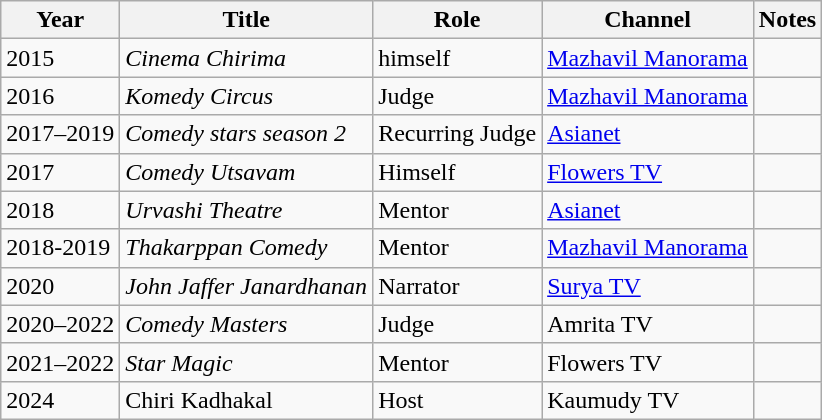<table class="wikitable sortable">
<tr>
<th>Year</th>
<th>Title</th>
<th>Role</th>
<th>Channel</th>
<th class="unsortable">Notes</th>
</tr>
<tr>
<td>2015</td>
<td><em>Cinema Chirima</em></td>
<td>himself</td>
<td><a href='#'>Mazhavil Manorama</a></td>
<td></td>
</tr>
<tr>
<td>2016</td>
<td><em>Komedy Circus</em></td>
<td>Judge</td>
<td><a href='#'>Mazhavil Manorama</a></td>
<td></td>
</tr>
<tr>
<td>2017–2019</td>
<td><em>Comedy stars season 2</em></td>
<td>Recurring Judge</td>
<td><a href='#'>Asianet</a></td>
<td></td>
</tr>
<tr>
<td>2017</td>
<td><em>Comedy Utsavam</em></td>
<td>Himself</td>
<td><a href='#'>Flowers TV</a></td>
<td></td>
</tr>
<tr>
<td>2018</td>
<td><em>Urvashi Theatre</em></td>
<td>Mentor</td>
<td><a href='#'>Asianet</a></td>
<td></td>
</tr>
<tr>
<td>2018-2019</td>
<td><em>Thakarppan Comedy</em></td>
<td>Mentor</td>
<td><a href='#'>Mazhavil Manorama</a></td>
<td></td>
</tr>
<tr>
<td>2020</td>
<td><em>John Jaffer Janardhanan</em></td>
<td>Narrator</td>
<td><a href='#'>Surya TV</a></td>
<td></td>
</tr>
<tr>
<td>2020–2022</td>
<td><em>Comedy Masters</em></td>
<td>Judge</td>
<td>Amrita TV</td>
<td></td>
</tr>
<tr>
<td>2021–2022</td>
<td><em>Star Magic</em></td>
<td>Mentor</td>
<td>Flowers TV</td>
<td></td>
</tr>
<tr>
<td>2024</td>
<td>Chiri Kadhakal</td>
<td>Host</td>
<td>Kaumudy TV</td>
<td></td>
</tr>
</table>
